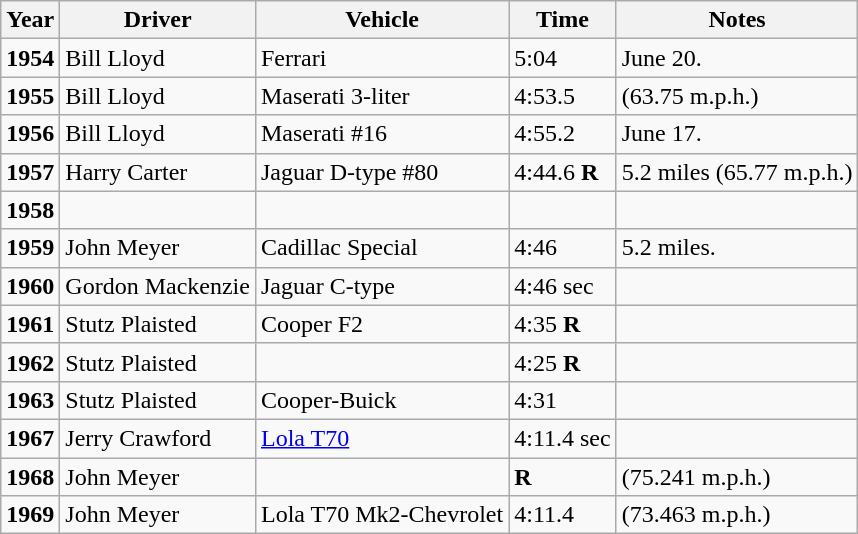<table class="wikitable">
<tr>
<th width="*">Year</th>
<th width="*">Driver</th>
<th width="*">Vehicle</th>
<th width="*">Time</th>
<th width="*">Notes</th>
</tr>
<tr>
<td><strong>1954</strong></td>
<td>Bill Lloyd</td>
<td>Ferrari</td>
<td>5:04</td>
<td> June 20.</td>
</tr>
<tr>
<td><strong>1955</strong></td>
<td>Bill Lloyd</td>
<td>Maserati 3-liter</td>
<td>4:53.5</td>
<td> (63.75 m.p.h.)</td>
</tr>
<tr>
<td><strong>1956</strong></td>
<td>Bill Lloyd</td>
<td>Maserati #16</td>
<td>4:55.2</td>
<td> June 17.</td>
</tr>
<tr>
<td><strong>1957</strong></td>
<td>Harry Carter</td>
<td>Jaguar D-type #80</td>
<td>4:44.6 <strong>R</strong></td>
<td> 5.2 miles (65.77 m.p.h.)</td>
</tr>
<tr>
<td><strong>1958</strong></td>
<td></td>
<td></td>
<td></td>
<td></td>
</tr>
<tr>
<td><strong>1959</strong></td>
<td>John Meyer</td>
<td>Cadillac Special</td>
<td>4:46</td>
<td> 5.2 miles.</td>
</tr>
<tr>
<td><strong>1960</strong></td>
<td>Gordon Mackenzie</td>
<td>Jaguar C-type</td>
<td>4:46 sec</td>
<td></td>
</tr>
<tr>
<td><strong>1961</strong></td>
<td>Stutz Plaisted</td>
<td>Cooper F2</td>
<td>4:35 <strong>R</strong></td>
<td></td>
</tr>
<tr>
<td><strong>1962</strong></td>
<td>Stutz Plaisted</td>
<td></td>
<td>4:25 <strong>R</strong></td>
<td></td>
</tr>
<tr>
<td><strong>1963</strong></td>
<td>Stutz Plaisted</td>
<td>Cooper-Buick</td>
<td>4:31</td>
<td></td>
</tr>
<tr>
<td><strong>1967</strong></td>
<td>Jerry Crawford</td>
<td><a href='#'>Lola T70</a></td>
<td>4:11.4 sec</td>
<td></td>
</tr>
<tr>
<td><strong>1968</strong></td>
<td>John Meyer</td>
<td></td>
<td><strong>R</strong></td>
<td> (75.241 m.p.h.)</td>
</tr>
<tr>
<td><strong>1969</strong></td>
<td>John Meyer</td>
<td>Lola T70 Mk2-Chevrolet</td>
<td>4:11.4</td>
<td> (73.463 m.p.h.)</td>
</tr>
</table>
